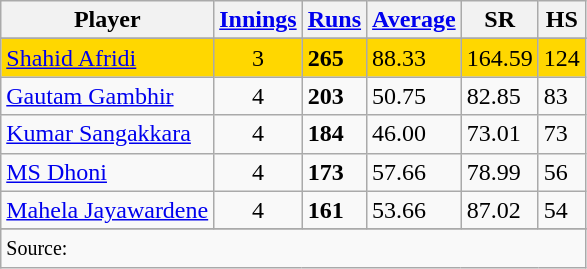<table class="wikitable sortable" style="text-align:centre;">
<tr>
<th>Player</th>
<th><a href='#'>Innings</a></th>
<th><a href='#'>Runs</a></th>
<th><a href='#'>Average</a></th>
<th>SR</th>
<th>HS</th>
</tr>
<tr>
</tr>
<tr style="background:gold;">
<td style="text-align:left"> <a href='#'>Shahid Afridi</a></td>
<td style="text-align:center;">3</td>
<td><strong>265</strong></td>
<td>88.33</td>
<td>164.59</td>
<td>124</td>
</tr>
<tr>
<td style="text-align:left"> <a href='#'>Gautam Gambhir</a></td>
<td style="text-align:center;">4</td>
<td><strong>203</strong></td>
<td>50.75</td>
<td>82.85</td>
<td>83</td>
</tr>
<tr>
<td style="text-align:left"> <a href='#'>Kumar Sangakkara</a></td>
<td style="text-align:center;">4</td>
<td><strong>184</strong></td>
<td>46.00</td>
<td>73.01</td>
<td>73</td>
</tr>
<tr>
<td style="text-align:left"> <a href='#'>MS Dhoni</a></td>
<td style="text-align:center;">4</td>
<td><strong>173</strong></td>
<td>57.66</td>
<td>78.99</td>
<td>56</td>
</tr>
<tr>
<td style="text-align:left"> <a href='#'>Mahela Jayawardene</a></td>
<td style="text-align:center;">4</td>
<td><strong>161</strong></td>
<td>53.66</td>
<td>87.02</td>
<td>54</td>
</tr>
<tr>
</tr>
<tr class="sortbottom">
<td scope="row" colspan=6><small>Source:</small> </td>
</tr>
</table>
